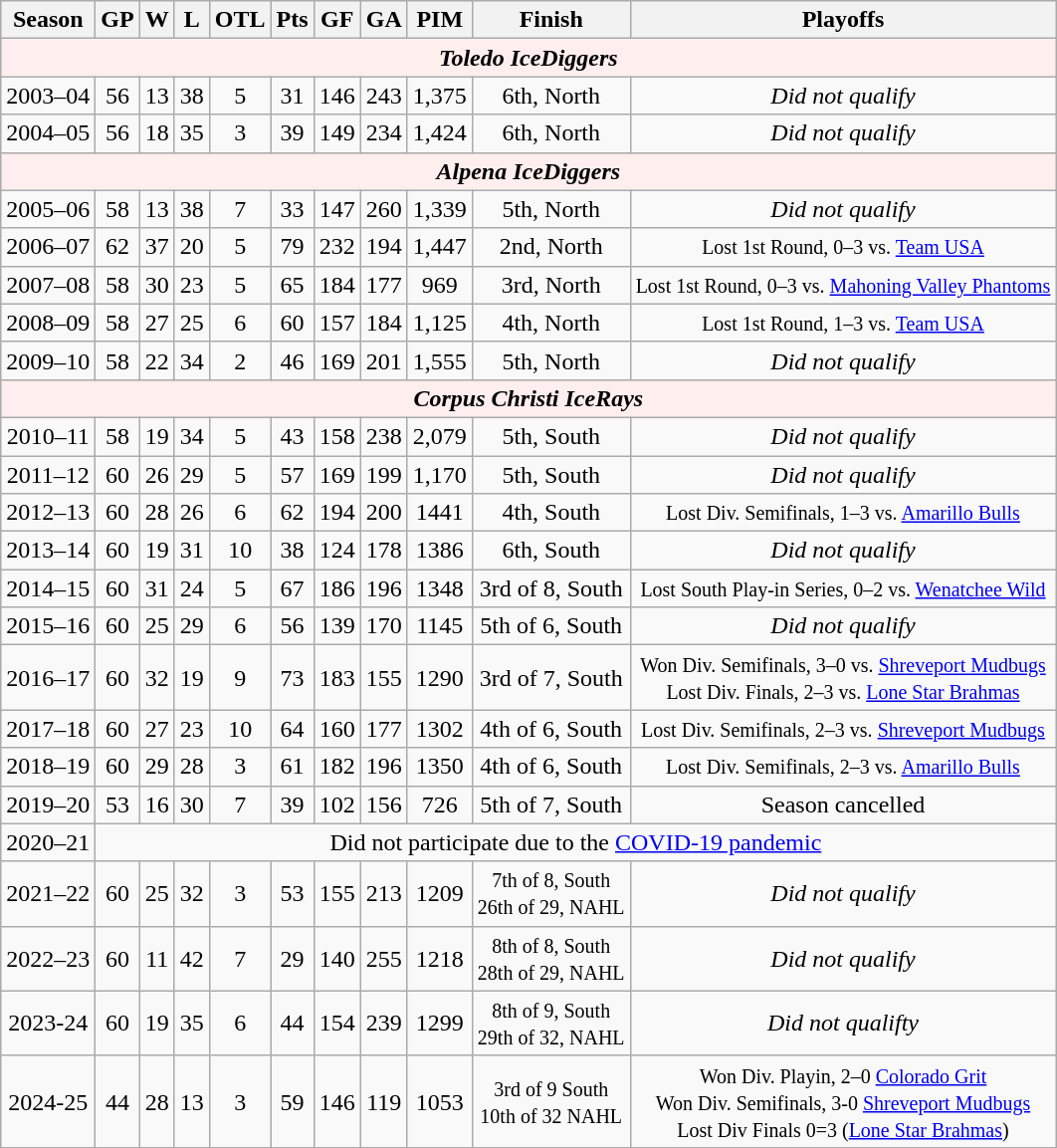<table class="wikitable" style="text-align:center">
<tr>
<th>Season</th>
<th>GP</th>
<th>W</th>
<th>L</th>
<th>OTL</th>
<th>Pts</th>
<th>GF</th>
<th>GA</th>
<th>PIM</th>
<th>Finish</th>
<th>Playoffs</th>
</tr>
<tr align="center"  bgcolor="#ffeeee">
<td colspan="11"><strong><em>Toledo IceDiggers</em></strong></td>
</tr>
<tr>
<td>2003–04</td>
<td>56</td>
<td>13</td>
<td>38</td>
<td>5</td>
<td>31</td>
<td>146</td>
<td>243</td>
<td>1,375</td>
<td>6th, North</td>
<td><em>Did not qualify</em></td>
</tr>
<tr>
<td>2004–05</td>
<td>56</td>
<td>18</td>
<td>35</td>
<td>3</td>
<td>39</td>
<td>149</td>
<td>234</td>
<td>1,424</td>
<td>6th, North</td>
<td><em>Did not qualify</em></td>
</tr>
<tr align="center"  bgcolor="#ffeeee">
<td colspan="11"><strong><em>Alpena IceDiggers</em></strong></td>
</tr>
<tr>
<td>2005–06</td>
<td>58</td>
<td>13</td>
<td>38</td>
<td>7</td>
<td>33</td>
<td>147</td>
<td>260</td>
<td>1,339</td>
<td>5th, North</td>
<td><em>Did not qualify</em></td>
</tr>
<tr>
<td>2006–07</td>
<td>62</td>
<td>37</td>
<td>20</td>
<td>5</td>
<td>79</td>
<td>232</td>
<td>194</td>
<td>1,447</td>
<td>2nd, North</td>
<td><small>Lost 1st Round, 0–3 vs. <a href='#'>Team USA</a></small></td>
</tr>
<tr>
<td>2007–08</td>
<td>58</td>
<td>30</td>
<td>23</td>
<td>5</td>
<td>65</td>
<td>184</td>
<td>177</td>
<td>969</td>
<td>3rd, North</td>
<td><small>Lost 1st Round, 0–3 vs. <a href='#'>Mahoning Valley Phantoms</a></small></td>
</tr>
<tr>
<td>2008–09</td>
<td>58</td>
<td>27</td>
<td>25</td>
<td>6</td>
<td>60</td>
<td>157</td>
<td>184</td>
<td>1,125</td>
<td>4th, North</td>
<td><small>Lost 1st Round, 1–3 vs. <a href='#'>Team USA</a></small></td>
</tr>
<tr>
<td>2009–10</td>
<td>58</td>
<td>22</td>
<td>34</td>
<td>2</td>
<td>46</td>
<td>169</td>
<td>201</td>
<td>1,555</td>
<td>5th, North</td>
<td><em>Did not qualify</em></td>
</tr>
<tr align="center"  bgcolor="#ffeeee">
<td colspan="11"><strong><em>Corpus Christi IceRays</em></strong></td>
</tr>
<tr>
<td>2010–11</td>
<td>58</td>
<td>19</td>
<td>34</td>
<td>5</td>
<td>43</td>
<td>158</td>
<td>238</td>
<td>2,079</td>
<td>5th, South</td>
<td><em>Did not qualify</em></td>
</tr>
<tr>
<td>2011–12</td>
<td>60</td>
<td>26</td>
<td>29</td>
<td>5</td>
<td>57</td>
<td>169</td>
<td>199</td>
<td>1,170</td>
<td>5th, South</td>
<td><em>Did not qualify</em></td>
</tr>
<tr>
<td>2012–13</td>
<td>60</td>
<td>28</td>
<td>26</td>
<td>6</td>
<td>62</td>
<td>194</td>
<td>200</td>
<td>1441</td>
<td>4th, South</td>
<td><small>Lost Div. Semifinals, 1–3 vs. <a href='#'>Amarillo Bulls</a></small></td>
</tr>
<tr>
<td>2013–14</td>
<td>60</td>
<td>19</td>
<td>31</td>
<td>10</td>
<td>38</td>
<td>124</td>
<td>178</td>
<td>1386</td>
<td>6th, South</td>
<td><em>Did not qualify</em></td>
</tr>
<tr>
<td>2014–15</td>
<td>60</td>
<td>31</td>
<td>24</td>
<td>5</td>
<td>67</td>
<td>186</td>
<td>196</td>
<td>1348</td>
<td>3rd of 8, South</td>
<td><small>Lost South Play-in Series, 0–2 vs. <a href='#'>Wenatchee Wild</a></small></td>
</tr>
<tr>
<td>2015–16</td>
<td>60</td>
<td>25</td>
<td>29</td>
<td>6</td>
<td>56</td>
<td>139</td>
<td>170</td>
<td>1145</td>
<td>5th of 6, South</td>
<td><em>Did not qualify</em></td>
</tr>
<tr>
<td>2016–17</td>
<td>60</td>
<td>32</td>
<td>19</td>
<td>9</td>
<td>73</td>
<td>183</td>
<td>155</td>
<td>1290</td>
<td>3rd of 7, South</td>
<td><small>Won Div. Semifinals, 3–0 vs. <a href='#'>Shreveport Mudbugs</a><br>Lost Div. Finals, 2–3 vs. <a href='#'>Lone Star Brahmas</a></small></td>
</tr>
<tr>
<td>2017–18</td>
<td>60</td>
<td>27</td>
<td>23</td>
<td>10</td>
<td>64</td>
<td>160</td>
<td>177</td>
<td>1302</td>
<td>4th of 6, South</td>
<td><small>Lost Div. Semifinals, 2–3 vs. <a href='#'>Shreveport Mudbugs</a></small></td>
</tr>
<tr>
<td>2018–19</td>
<td>60</td>
<td>29</td>
<td>28</td>
<td>3</td>
<td>61</td>
<td>182</td>
<td>196</td>
<td>1350</td>
<td>4th of 6, South</td>
<td><small>Lost Div. Semifinals, 2–3 vs. <a href='#'>Amarillo Bulls</a></small></td>
</tr>
<tr>
<td>2019–20</td>
<td>53</td>
<td>16</td>
<td>30</td>
<td>7</td>
<td>39</td>
<td>102</td>
<td>156</td>
<td>726</td>
<td>5th of 7, South</td>
<td>Season cancelled</td>
</tr>
<tr>
<td>2020–21</td>
<td colspan=10>Did not participate due to the <a href='#'>COVID-19 pandemic</a></td>
</tr>
<tr>
<td>2021–22</td>
<td>60</td>
<td>25</td>
<td>32</td>
<td>3</td>
<td>53</td>
<td>155</td>
<td>213</td>
<td>1209</td>
<td><small>7th of 8, South<br>26th of 29, NAHL</small></td>
<td><em>Did not qualify</em></td>
</tr>
<tr>
<td>2022–23</td>
<td>60</td>
<td>11</td>
<td>42</td>
<td>7</td>
<td>29</td>
<td>140</td>
<td>255</td>
<td>1218</td>
<td><small>8th of 8, South<br>28th of 29, NAHL</small></td>
<td><em>Did not qualify</em></td>
</tr>
<tr>
<td>2023-24</td>
<td>60</td>
<td>19</td>
<td>35</td>
<td>6</td>
<td>44</td>
<td>154</td>
<td>239</td>
<td>1299</td>
<td><small>8th of 9, South<br>29th of 32, NAHL</small></td>
<td><em>Did not qualifty</em></td>
</tr>
<tr>
<td>2024-25</td>
<td>44</td>
<td>28</td>
<td>13</td>
<td>3</td>
<td>59</td>
<td>146</td>
<td>119</td>
<td>1053</td>
<td><small>3rd of 9 South<br>10th of 32 NAHL</small></td>
<td><small>Won Div. Playin, 2–0 <a href='#'>Colorado Grit</a><br>Won Div. Semifinals, 3-0  <a href='#'>Shreveport Mudbugs</a><br>Lost Div Finals 0=3 (<a href='#'>Lone Star Brahmas</a>)</small></td>
</tr>
</table>
